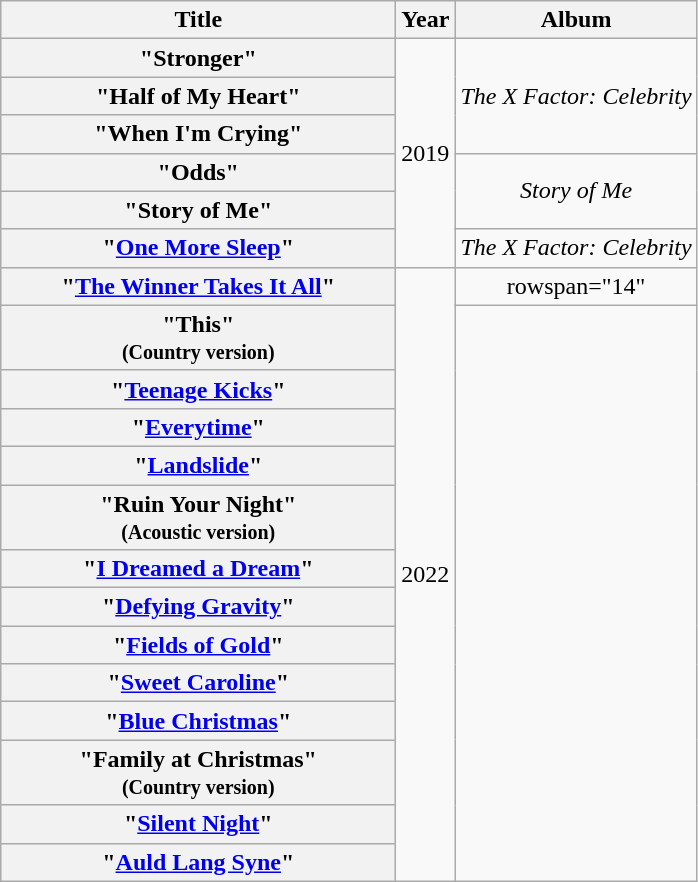<table class="wikitable plainrowheaders" style="text-align:center;">
<tr>
<th scope="col" style="width:16em;">Title</th>
<th scope="col" style="width:1em;">Year</th>
<th scope="col">Album</th>
</tr>
<tr>
<th scope="row">"Stronger"</th>
<td rowspan="6">2019</td>
<td rowspan="3"><em>The X Factor: Celebrity</em></td>
</tr>
<tr>
<th scope="row">"Half of My Heart"</th>
</tr>
<tr>
<th scope="row">"When I'm Crying"</th>
</tr>
<tr>
<th scope="row">"Odds"</th>
<td rowspan="2"><em>Story of Me</em></td>
</tr>
<tr>
<th scope="row">"Story of Me"</th>
</tr>
<tr>
<th scope="row">"<a href='#'>One More Sleep</a>"</th>
<td><em>The X Factor: Celebrity</em></td>
</tr>
<tr>
<th scope="row">"<a href='#'>The Winner Takes It All</a>"</th>
<td rowspan="14">2022</td>
<td>rowspan="14" </td>
</tr>
<tr>
<th scope="row">"This"<br><small>(Country version)</small></th>
</tr>
<tr>
<th scope="row">"<a href='#'>Teenage Kicks</a>"</th>
</tr>
<tr>
<th scope="row">"<a href='#'>Everytime</a>"</th>
</tr>
<tr>
<th scope="row">"<a href='#'>Landslide</a>"</th>
</tr>
<tr>
<th scope="row">"Ruin Your Night"<br><small>(Acoustic version)</small></th>
</tr>
<tr>
<th scope="row">"<a href='#'>I Dreamed a Dream</a>"</th>
</tr>
<tr>
<th scope="row">"<a href='#'>Defying Gravity</a>"</th>
</tr>
<tr>
<th scope="row">"<a href='#'>Fields of Gold</a>"</th>
</tr>
<tr>
<th scope="row">"<a href='#'>Sweet Caroline</a>"</th>
</tr>
<tr>
<th scope="row">"<a href='#'>Blue Christmas</a>"</th>
</tr>
<tr>
<th scope="row">"Family at Christmas"<br><small>(Country version)</small></th>
</tr>
<tr>
<th scope="row">"<a href='#'>Silent Night</a>"</th>
</tr>
<tr>
<th scope="row">"<a href='#'>Auld Lang Syne</a>"</th>
</tr>
</table>
